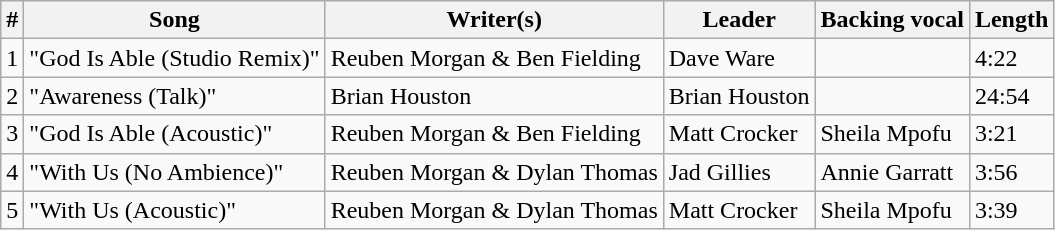<table class="wikitable">
<tr>
<th>#</th>
<th>Song</th>
<th>Writer(s)</th>
<th>Leader</th>
<th>Backing vocal</th>
<th>Length</th>
</tr>
<tr>
<td>1</td>
<td>"God Is Able (Studio Remix)"</td>
<td>Reuben Morgan & Ben Fielding</td>
<td>Dave Ware</td>
<td></td>
<td>4:22</td>
</tr>
<tr>
<td>2</td>
<td>"Awareness (Talk)"</td>
<td>Brian Houston</td>
<td>Brian Houston</td>
<td></td>
<td>24:54</td>
</tr>
<tr>
<td>3</td>
<td>"God Is Able (Acoustic)"</td>
<td>Reuben Morgan & Ben Fielding</td>
<td>Matt Crocker</td>
<td>Sheila Mpofu</td>
<td>3:21</td>
</tr>
<tr>
<td>4</td>
<td>"With Us (No Ambience)"</td>
<td>Reuben Morgan & Dylan Thomas</td>
<td>Jad Gillies</td>
<td>Annie Garratt</td>
<td>3:56</td>
</tr>
<tr>
<td>5</td>
<td>"With Us (Acoustic)"</td>
<td>Reuben Morgan & Dylan Thomas</td>
<td>Matt Crocker</td>
<td>Sheila Mpofu</td>
<td>3:39</td>
</tr>
</table>
